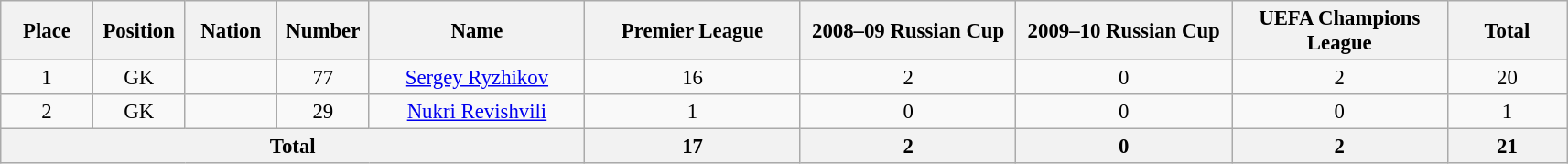<table class="wikitable" style="font-size: 95%; text-align: center;">
<tr>
<th width=60>Place</th>
<th width=60>Position</th>
<th width=60>Nation</th>
<th width=60>Number</th>
<th width=150>Name</th>
<th width=150>Premier League</th>
<th width=150>2008–09 Russian Cup</th>
<th width=150>2009–10 Russian Cup</th>
<th width=150>UEFA Champions League</th>
<th width=80>Total</th>
</tr>
<tr>
<td>1</td>
<td>GK</td>
<td></td>
<td>77</td>
<td><a href='#'>Sergey Ryzhikov</a></td>
<td>16</td>
<td>2</td>
<td>0</td>
<td>2</td>
<td>20</td>
</tr>
<tr>
<td>2</td>
<td>GK</td>
<td></td>
<td>29</td>
<td><a href='#'>Nukri Revishvili</a></td>
<td>1</td>
<td>0</td>
<td>0</td>
<td>0</td>
<td>1</td>
</tr>
<tr>
<th colspan=5>Total</th>
<th>17</th>
<th>2</th>
<th>0</th>
<th>2</th>
<th>21</th>
</tr>
</table>
